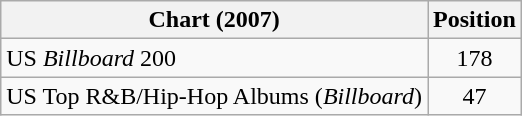<table class="wikitable sortable">
<tr>
<th>Chart (2007)</th>
<th>Position</th>
</tr>
<tr>
<td>US <em>Billboard</em> 200</td>
<td align="center">178</td>
</tr>
<tr>
<td>US Top R&B/Hip-Hop Albums (<em>Billboard</em>)</td>
<td align="center">47</td>
</tr>
</table>
